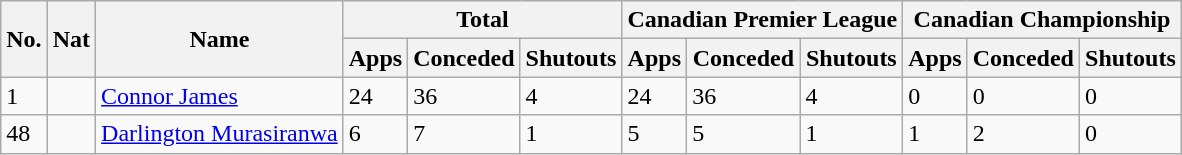<table class="wikitable sortable">
<tr>
<th rowspan="2">No.</th>
<th rowspan="2">Nat</th>
<th rowspan="2">Name</th>
<th colspan="3">Total</th>
<th colspan="3">Canadian Premier League</th>
<th colspan="3">Canadian Championship</th>
</tr>
<tr>
<th>Apps</th>
<th>Conceded</th>
<th>Shutouts</th>
<th>Apps</th>
<th>Conceded</th>
<th>Shutouts</th>
<th>Apps</th>
<th>Conceded</th>
<th>Shutouts</th>
</tr>
<tr>
<td>1</td>
<td></td>
<td><a href='#'>Connor James</a></td>
<td>24</td>
<td>36</td>
<td>4</td>
<td>24</td>
<td>36</td>
<td>4</td>
<td>0</td>
<td>0</td>
<td>0</td>
</tr>
<tr>
<td>48</td>
<td></td>
<td><a href='#'>Darlington Murasiranwa</a></td>
<td>6</td>
<td>7</td>
<td>1</td>
<td>5</td>
<td>5</td>
<td>1</td>
<td>1</td>
<td>2</td>
<td>0</td>
</tr>
</table>
